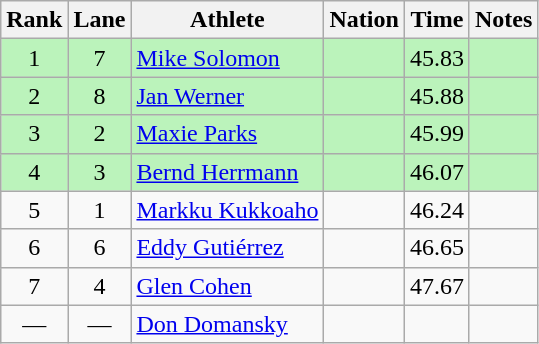<table class="wikitable sortable" style="text-align:center">
<tr>
<th>Rank</th>
<th>Lane</th>
<th>Athlete</th>
<th>Nation</th>
<th>Time</th>
<th>Notes</th>
</tr>
<tr style="background:#bbf3bb;">
<td>1</td>
<td>7</td>
<td align=left><a href='#'>Mike Solomon</a></td>
<td align=left></td>
<td>45.83</td>
<td></td>
</tr>
<tr style="background:#bbf3bb;">
<td>2</td>
<td>8</td>
<td align=left><a href='#'>Jan Werner</a></td>
<td align=left></td>
<td>45.88</td>
<td></td>
</tr>
<tr style="background:#bbf3bb;">
<td>3</td>
<td>2</td>
<td align=left><a href='#'>Maxie Parks</a></td>
<td align=left></td>
<td>45.99</td>
<td></td>
</tr>
<tr style="background:#bbf3bb;">
<td>4</td>
<td>3</td>
<td align=left><a href='#'>Bernd Herrmann</a></td>
<td align=left></td>
<td>46.07</td>
<td></td>
</tr>
<tr>
<td>5</td>
<td>1</td>
<td align=left><a href='#'>Markku Kukkoaho</a></td>
<td align=left></td>
<td>46.24</td>
<td></td>
</tr>
<tr>
<td>6</td>
<td>6</td>
<td align=left><a href='#'>Eddy Gutiérrez</a></td>
<td align=left></td>
<td>46.65</td>
<td></td>
</tr>
<tr>
<td>7</td>
<td>4</td>
<td align=left><a href='#'>Glen Cohen</a></td>
<td align=left></td>
<td>47.67</td>
<td></td>
</tr>
<tr>
<td data-sort-value=8>—</td>
<td>—</td>
<td align=left><a href='#'>Don Domansky</a></td>
<td align=left></td>
<td></td>
<td></td>
</tr>
</table>
